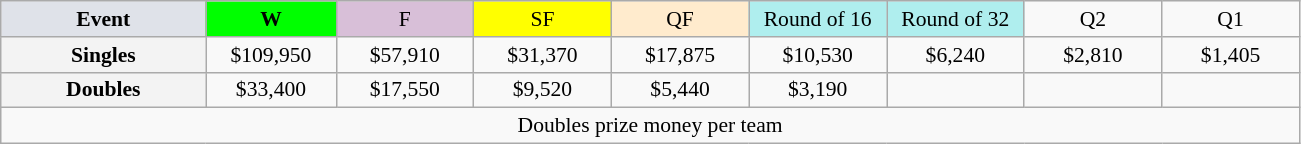<table class=wikitable style=font-size:90%;text-align:center>
<tr>
<td style="width:130px; background:#dfe2e9;"><strong>Event</strong></td>
<td style="width:80px; background:lime;"><strong>W</strong></td>
<td style="width:85px; background:thistle;">F</td>
<td style="width:85px; background:#ff0;">SF</td>
<td style="width:85px; background:#ffebcd;">QF</td>
<td style="width:85px; background:#afeeee;">Round of 16</td>
<td style="width:85px; background:#afeeee;">Round of 32</td>
<td width=85>Q2</td>
<td width=85>Q1</td>
</tr>
<tr>
<td style="background:#f3f3f3;"><strong>Singles</strong></td>
<td>$109,950</td>
<td>$57,910</td>
<td>$31,370</td>
<td>$17,875</td>
<td>$10,530</td>
<td>$6,240</td>
<td>$2,810</td>
<td>$1,405</td>
</tr>
<tr>
<td style="background:#f3f3f3;"><strong>Doubles</strong></td>
<td>$33,400</td>
<td>$17,550</td>
<td>$9,520</td>
<td>$5,440</td>
<td>$3,190</td>
<td></td>
<td></td>
<td></td>
</tr>
<tr>
<td colspan=9>Doubles prize money per team</td>
</tr>
</table>
